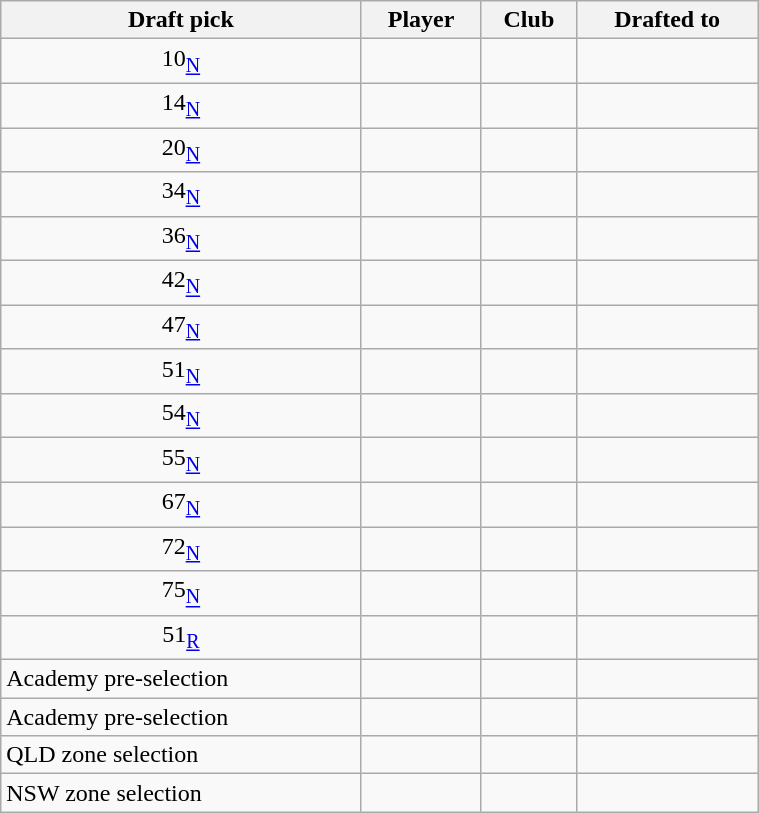<table class="wikitable sortable" style="width:40%">
<tr>
<th class="unsortable">Draft pick</th>
<th>Player</th>
<th>Club</th>
<th>Drafted to</th>
</tr>
<tr>
<td style="text-align:center;">10<sub><a href='#'>N</a></sub></td>
<td></td>
<td></td>
<td></td>
</tr>
<tr>
<td style="text-align:center;">14<sub><a href='#'>N</a></sub></td>
<td></td>
<td></td>
<td></td>
</tr>
<tr>
<td style="text-align:center;">20<sub><a href='#'>N</a></sub></td>
<td></td>
<td></td>
<td></td>
</tr>
<tr>
<td style="text-align:center;">34<sub><a href='#'>N</a></sub></td>
<td></td>
<td></td>
<td></td>
</tr>
<tr>
<td style="text-align:center;">36<sub><a href='#'>N</a></sub></td>
<td></td>
<td></td>
<td></td>
</tr>
<tr>
<td style="text-align:center;">42<sub><a href='#'>N</a></sub></td>
<td></td>
<td></td>
<td></td>
</tr>
<tr>
<td style="text-align:center;">47<sub><a href='#'>N</a></sub></td>
<td></td>
<td></td>
<td></td>
</tr>
<tr>
<td style="text-align:center;">51<sub><a href='#'>N</a></sub></td>
<td></td>
<td></td>
<td></td>
</tr>
<tr>
<td style="text-align:center;">54<sub><a href='#'>N</a></sub></td>
<td></td>
<td></td>
<td></td>
</tr>
<tr>
<td style="text-align:center;">55<sub><a href='#'>N</a></sub></td>
<td></td>
<td></td>
<td></td>
</tr>
<tr>
<td style="text-align:center;">67<sub><a href='#'>N</a></sub></td>
<td></td>
<td></td>
<td></td>
</tr>
<tr>
<td style="text-align:center;">72<sub><a href='#'>N</a></sub></td>
<td></td>
<td></td>
<td></td>
</tr>
<tr>
<td style="text-align:center;">75<sub><a href='#'>N</a></sub></td>
<td></td>
<td></td>
<td></td>
</tr>
<tr>
<td style="text-align:center;">51<sub><a href='#'>R</a></sub></td>
<td></td>
<td></td>
<td></td>
</tr>
<tr>
<td>Academy pre-selection</td>
<td></td>
<td></td>
<td></td>
</tr>
<tr>
<td>Academy pre-selection</td>
<td></td>
<td></td>
<td></td>
</tr>
<tr>
<td>QLD zone selection</td>
<td></td>
<td></td>
<td></td>
</tr>
<tr>
<td>NSW zone selection</td>
<td></td>
<td></td>
<td></td>
</tr>
</table>
